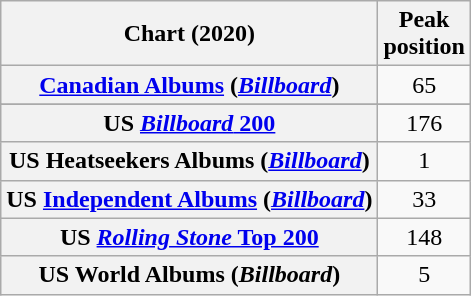<table class="wikitable sortable plainrowheaders" style="text-align:center">
<tr>
<th scope="col">Chart (2020)</th>
<th scope="col">Peak<br>position</th>
</tr>
<tr>
<th scope="row"><a href='#'>Canadian Albums</a> (<em><a href='#'>Billboard</a></em>)</th>
<td>65</td>
</tr>
<tr>
</tr>
<tr>
</tr>
<tr>
</tr>
<tr>
<th scope="row">US <a href='#'><em>Billboard</em> 200</a></th>
<td>176</td>
</tr>
<tr>
<th scope="row">US Heatseekers Albums (<em><a href='#'>Billboard</a></em>)</th>
<td>1</td>
</tr>
<tr>
<th scope="row">US <a href='#'>Independent Albums</a> (<em><a href='#'>Billboard</a></em>)</th>
<td>33</td>
</tr>
<tr>
<th scope="row">US <a href='#'><em>Rolling Stone</em> Top 200</a></th>
<td>148</td>
</tr>
<tr>
<th scope="row">US World Albums (<em>Billboard</em>)</th>
<td>5</td>
</tr>
</table>
